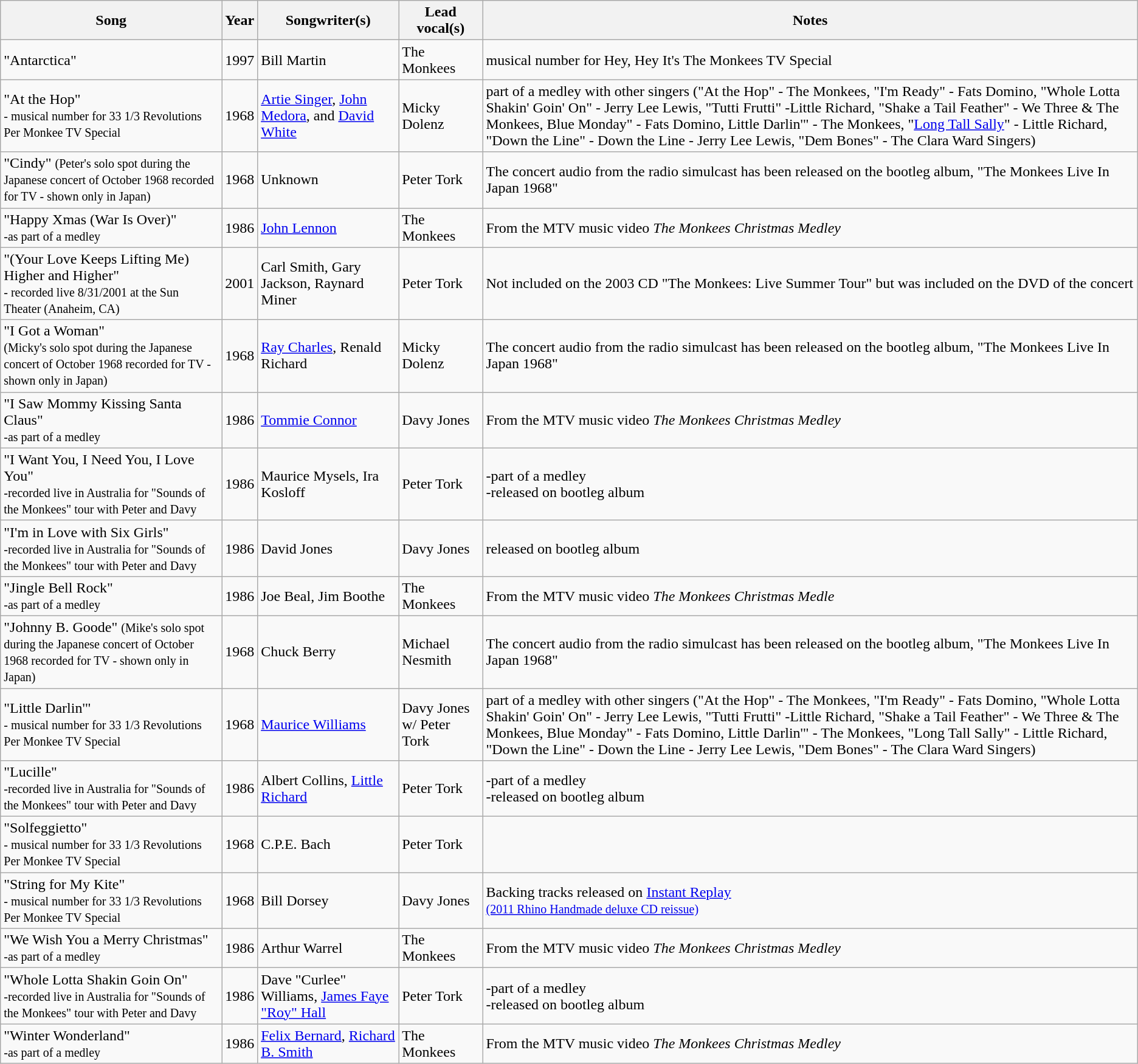<table class="wikitable sortable">
<tr>
<th>Song</th>
<th>Year</th>
<th>Songwriter(s)</th>
<th>Lead vocal(s)</th>
<th>Notes</th>
</tr>
<tr>
<td>"Antarctica"</td>
<td>1997</td>
<td>Bill Martin</td>
<td>The Monkees</td>
<td>musical number for Hey, Hey It's The Monkees TV Special</td>
</tr>
<tr>
<td>"At the Hop"<br><small> - musical number for 33 1/3 Revolutions Per Monkee TV Special<br></small></td>
<td>1968</td>
<td><a href='#'>Artie Singer</a>, <a href='#'>John Medora</a>, and <a href='#'>David White</a></td>
<td>Micky Dolenz</td>
<td>part of a medley with other singers ("At the Hop" - The Monkees, "I'm Ready" - Fats Domino, "Whole Lotta Shakin' Goin' On" - Jerry Lee Lewis, "Tutti Frutti" -Little Richard, "Shake a Tail Feather" - We Three & The Monkees, Blue Monday" - Fats Domino, Little Darlin'" - The Monkees, "<a href='#'>Long Tall Sally</a>" - Little Richard, "Down the Line" - Down the Line - Jerry Lee Lewis, "Dem Bones" - The Clara Ward Singers)</td>
</tr>
<tr>
<td>"Cindy" <small>(Peter's solo spot during the Japanese concert of October 1968 recorded for TV - shown only in Japan)</small></td>
<td>1968</td>
<td>Unknown</td>
<td>Peter Tork</td>
<td>The concert audio from the radio simulcast has been released on the bootleg album, "The Monkees Live In Japan 1968"</td>
</tr>
<tr>
<td>"Happy Xmas (War Is Over)"<br><small>-as part of a medley<br></small></td>
<td>1986</td>
<td><a href='#'>John Lennon</a></td>
<td>The Monkees</td>
<td>From the MTV music video <em>The Monkees Christmas Medley</em></td>
</tr>
<tr>
<td>"(Your Love Keeps Lifting Me) Higher and Higher"<br><small> - recorded live 8/31/2001 at the Sun Theater (Anaheim, CA)<br></small></td>
<td>2001</td>
<td>Carl Smith, Gary Jackson, Raynard Miner</td>
<td>Peter Tork</td>
<td>Not included on the 2003 CD "The Monkees: Live Summer Tour" but was included on the DVD of the concert <br></td>
</tr>
<tr>
<td>"I Got a Woman" <br><small>(Micky's solo spot during the Japanese concert of October 1968 recorded for TV - shown only in Japan)<br></small></td>
<td>1968</td>
<td><a href='#'>Ray Charles</a>, Renald Richard</td>
<td>Micky Dolenz</td>
<td>The concert audio from the radio simulcast has been released on the bootleg album, "The Monkees Live In Japan 1968"</td>
</tr>
<tr>
<td>"I Saw Mommy Kissing Santa Claus"<br><small>-as part of a medley<br></small></td>
<td>1986</td>
<td><a href='#'>Tommie Connor</a></td>
<td>Davy Jones</td>
<td>From the MTV music video <em>The Monkees Christmas Medley</em></td>
</tr>
<tr>
<td>"I Want You, I Need You, I Love You" <br><small>-recorded live in Australia for "Sounds of the Monkees" tour with Peter and Davy<br></small></td>
<td>1986</td>
<td>Maurice Mysels, Ira Kosloff</td>
<td>Peter Tork</td>
<td>-part of a medley<br>-released on bootleg album</td>
</tr>
<tr>
<td>"I'm in Love with Six Girls"<br><small>-recorded live in Australia for "Sounds of the Monkees" tour with Peter and Davy<br></small></td>
<td>1986</td>
<td>David Jones</td>
<td>Davy Jones</td>
<td>released on bootleg album</td>
</tr>
<tr>
<td>"Jingle Bell Rock"<br><small>-as part of a medley<br></small></td>
<td>1986</td>
<td>Joe Beal, Jim Boothe</td>
<td>The Monkees</td>
<td>From the MTV music video <em>The Monkees Christmas Medle</em></td>
</tr>
<tr>
<td>"Johnny B. Goode" <small>(Mike's solo spot during the Japanese concert of October 1968 recorded for TV - shown only in Japan)</small></td>
<td>1968</td>
<td>Chuck Berry</td>
<td>Michael Nesmith</td>
<td>The concert audio from the radio simulcast has been released on the bootleg album, "The Monkees Live In Japan 1968"</td>
</tr>
<tr>
<td>"Little Darlin'"<br><small> - musical number for 33 1/3 Revolutions Per Monkee TV Special<br></small></td>
<td>1968</td>
<td><a href='#'>Maurice Williams</a></td>
<td>Davy Jones w/ Peter Tork</td>
<td>part of a medley with other singers ("At the Hop" - The Monkees, "I'm Ready" - Fats Domino, "Whole Lotta Shakin' Goin' On" - Jerry Lee Lewis, "Tutti Frutti" -Little Richard, "Shake a Tail Feather" - We Three & The Monkees, Blue Monday" - Fats Domino, Little Darlin'" - The Monkees, "Long Tall Sally" - Little Richard, "Down the Line" - Down the Line - Jerry Lee Lewis, "Dem Bones" - The Clara Ward Singers)</td>
</tr>
<tr>
<td>"Lucille" <br><small>-recorded live in Australia for "Sounds of the Monkees" tour with Peter and Davy<br></small></td>
<td>1986</td>
<td>Albert Collins, <a href='#'>Little Richard</a></td>
<td>Peter Tork</td>
<td>-part of a medley<br>-released on bootleg album</td>
</tr>
<tr>
<td>"Solfeggietto"<br><small> - musical number for 33 1/3 Revolutions Per Monkee TV Special<br></small></td>
<td>1968</td>
<td>C.P.E. Bach</td>
<td>Peter Tork</td>
<td></td>
</tr>
<tr>
<td>"String for My Kite"<br><small> - musical number for 33 1/3 Revolutions Per Monkee TV Special<br></small></td>
<td>1968</td>
<td>Bill Dorsey</td>
<td>Davy Jones</td>
<td>Backing tracks released on <a href='#'>Instant Replay <br><small>(2011 Rhino Handmade deluxe CD reissue)<br></small></a></td>
</tr>
<tr>
<td>"We Wish You a Merry Christmas" <br><small>-as part of a medley<br></small></td>
<td>1986</td>
<td>Arthur Warrel</td>
<td>The Monkees</td>
<td>From the MTV music video <em>The Monkees Christmas Medley</em></td>
</tr>
<tr>
<td>"Whole Lotta Shakin Goin On" <br><small>-recorded live in Australia for "Sounds of the Monkees" tour with Peter and Davy<br></small></td>
<td>1986</td>
<td>Dave "Curlee" Williams, <a href='#'>James Faye "Roy" Hall</a></td>
<td>Peter Tork</td>
<td>-part of a medley<br>-released on bootleg album</td>
</tr>
<tr>
<td>"Winter Wonderland"<br><small>-as part of a medley<br></small></td>
<td>1986</td>
<td><a href='#'>Felix Bernard</a>, <a href='#'>Richard B. Smith</a></td>
<td>The Monkees</td>
<td>From the MTV music video <em>The Monkees Christmas Medley</em></td>
</tr>
</table>
